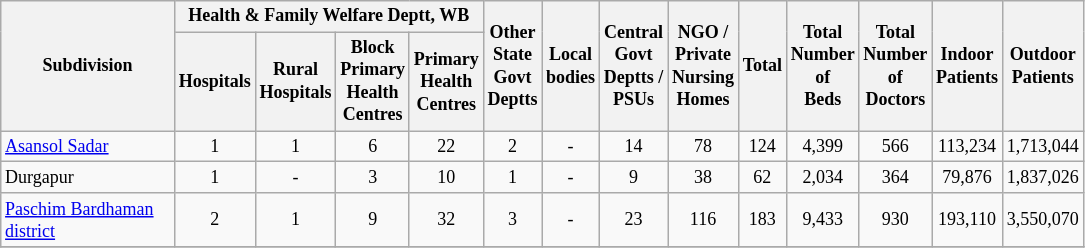<table class="wikitable" style="text-align:center;font-size: 9pt">
<tr>
<th width="110" rowspan="2">Subdivision</th>
<th width="160" colspan="4" rowspan="1">Health & Family Welfare Deptt, WB</th>
<th widthspan="110" rowspan="2">Other<br>State<br>Govt<br>Deptts</th>
<th widthspan="110" rowspan="2">Local<br>bodies</th>
<th widthspan="110" rowspan="2">Central<br>Govt<br>Deptts /<br>PSUs</th>
<th widthspan="110" rowspan="2">NGO /<br>Private<br>Nursing<br>Homes</th>
<th widthspan="110" rowspan="2">Total</th>
<th widthspan="110" rowspan="2">Total<br>Number<br>of<br>Beds</th>
<th widthspan="110" rowspan="2">Total<br>Number<br>of<br>Doctors</th>
<th widthspan="130" rowspan="2">Indoor<br>Patients</th>
<th widthspan="130" rowspan="2">Outdoor<br>Patients</th>
</tr>
<tr>
<th width="40">Hospitals<br></th>
<th width="40">Rural<br>Hospitals<br></th>
<th width="40">Block<br>Primary<br>Health<br>Centres<br></th>
<th width="40">Primary<br>Health<br>Centres<br></th>
</tr>
<tr>
<td align=left><a href='#'>Asansol Sadar</a></td>
<td align="center">1</td>
<td align="center">1</td>
<td align="center">6</td>
<td align="center">22</td>
<td align="center">2</td>
<td align="center">-</td>
<td align="center">14</td>
<td align="center">78</td>
<td align="center">124</td>
<td align="center">4,399</td>
<td align="center">566</td>
<td align="center">113,234</td>
<td align="center">1,713,044</td>
</tr>
<tr>
<td align=left>Durgapur</td>
<td align="center">1</td>
<td align="center">-</td>
<td align="center">3</td>
<td align="center">10</td>
<td align="center">1</td>
<td align="center">-</td>
<td align="center">9</td>
<td align="center">38</td>
<td align="center">62</td>
<td align="center">2,034</td>
<td align="center">364</td>
<td align="center">79,876</td>
<td align="center">1,837,026</td>
</tr>
<tr>
<td align=left><a href='#'>Paschim Bardhaman district</a></td>
<td align="center">2</td>
<td align="center">1</td>
<td align="center">9</td>
<td align="center">32</td>
<td align="center">3</td>
<td align="center">-</td>
<td align="center">23</td>
<td align="center">116</td>
<td align="center">183</td>
<td align="center">9,433</td>
<td align="center">930</td>
<td align="center">193,110</td>
<td align="center">3,550,070</td>
</tr>
<tr>
</tr>
</table>
